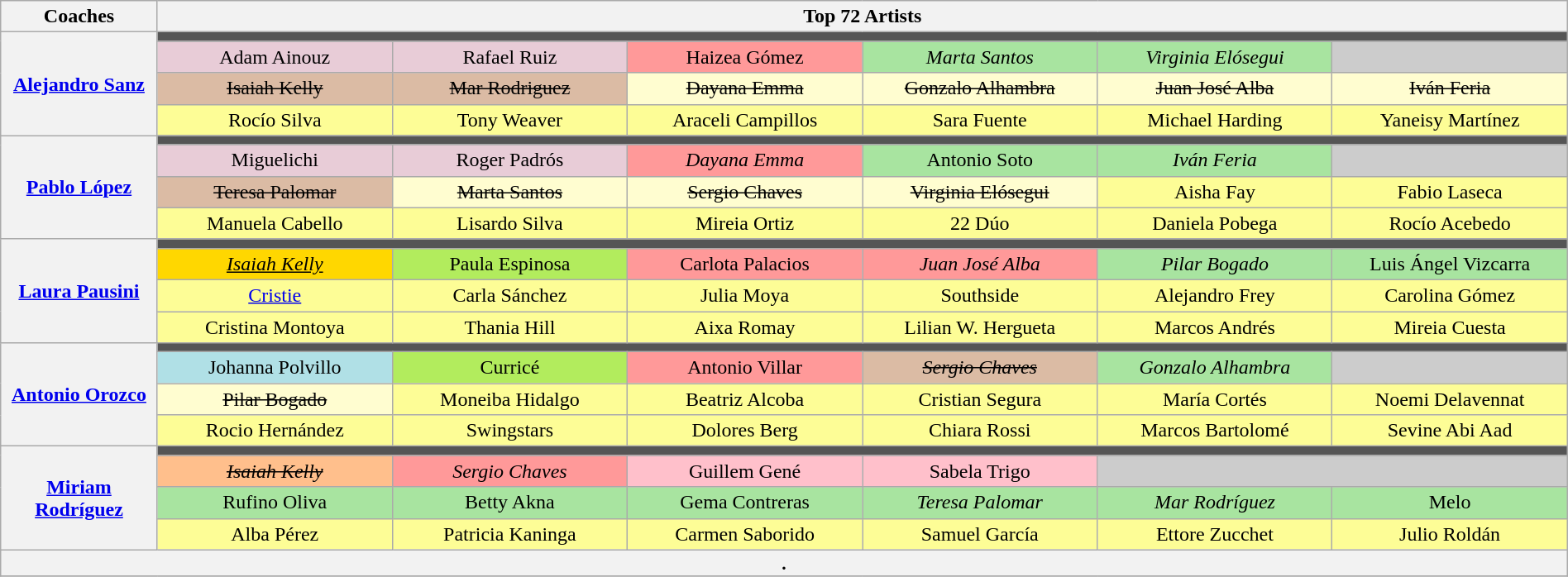<table class="wikitable" style="text-align:center; width:100%">
<tr>
<th scope="col" style="width:10%">Coaches</th>
<th scope="col" style="width:90%" colspan="6">Top 72 Artists</th>
</tr>
<tr>
<th rowspan="4"><a href='#'>Alejandro Sanz</a></th>
<td colspan="6" style="background:#555"></td>
</tr>
<tr>
<td style="background:#E8CCD7; width:15%">Adam Ainouz</td>
<td style="background:#E8CCD7; width:15%">Rafael Ruiz</td>
<td style="background:#ff9999; width:15%">Haizea Gómez</td>
<td style="background:#A8E4A0; width:15%"><em>Marta Santos</em></td>
<td style="background:#A8E4A0; width:15%"><em>Virginia Elósegui</em></td>
<td style="background:#cccccc" width:15%"></td>
</tr>
<tr>
<td style="background:#dbbba4"><s>Isaiah Kelly</s></td>
<td style="background:#dbbba4"><s>Mar Rodriguez</s></td>
<td style="background:#FFFDD0"><s>Dayana Emma</s></td>
<td style="background:#FFFDD0"><s>Gonzalo Alhambra</s></td>
<td style="background:#FFFDD0"><s>Juan José Alba</s></td>
<td style="background:#FFFDD0"><s>Iván Feria</s></td>
</tr>
<tr>
<td style="background:#FDFD96">Rocío Silva</td>
<td style="background:#FDFD96">Tony Weaver</td>
<td style="background:#FDFD96">Araceli Campillos</td>
<td style="background:#FDFD96">Sara Fuente</td>
<td style="background:#FDFD96">Michael Harding</td>
<td style="background:#FDFD96">Yaneisy Martínez</td>
</tr>
<tr>
<th rowspan="4"><a href='#'>Pablo López</a></th>
<td colspan="6" style="background:#555"></td>
</tr>
<tr>
<td style="background:#E8CCD7">Miguelichi</td>
<td style="background:#E8CCD7">Roger Padrós</td>
<td style="background:#ff9999"><em>Dayana Emma</em></td>
<td style="background:#A8E4A0">Antonio Soto</td>
<td style="background:#A8E4A0"><em>Iván Feria</em></td>
<td style="background:#cccccc"></td>
</tr>
<tr>
<td style="background:#dbbba4"><s>Teresa Palomar</s></td>
<td style="background:#FFFDD0"><s>Marta Santos</s></td>
<td style="background:#FFFDD0"><s>Sergio Chaves</s></td>
<td style="background:#FFFDD0"><s>Virginia Elósegui</s></td>
<td style="background:#FDFD96">Aisha Fay</td>
<td style="background:#FDFD96">Fabio Laseca</td>
</tr>
<tr>
<td style="background:#FDFD96">Manuela Cabello</td>
<td style="background:#FDFD96">Lisardo Silva</td>
<td style="background:#FDFD96">Mireia Ortiz</td>
<td style="background:#FDFD96">22 Dúo</td>
<td style="background:#FDFD96">Daniela Pobega</td>
<td style="background:#FDFD96">Rocío Acebedo</td>
</tr>
<tr>
<th rowspan="4"><a href='#'>Laura Pausini</a></th>
<td colspan="6" style="background:#555"></td>
</tr>
<tr>
<td style="background:gold"><u><em>Isaiah Kelly</em></u></td>
<td style="background:#B2EC5D">Paula Espinosa</td>
<td style="background:#ff9999">Carlota Palacios</td>
<td style="background:#ff9999"><em>Juan José Alba</em></td>
<td style="background:#A8E4A0"><em>Pilar Bogado</em></td>
<td style="background:#A8E4A0">Luis Ángel Vizcarra</td>
</tr>
<tr>
<td style="background:#FDFD96"><a href='#'>Cristie</a></td>
<td style="background:#FDFD96">Carla Sánchez</td>
<td style="background:#FDFD96">Julia Moya</td>
<td style="background:#FDFD96">Southside</td>
<td style="background:#FDFD96">Alejandro Frey</td>
<td style="background:#FDFD96">Carolina Gómez</td>
</tr>
<tr>
<td style="background:#FDFD96">Cristina Montoya</td>
<td style="background:#FDFD96">Thania Hill</td>
<td style="background:#FDFD96">Aixa Romay</td>
<td style="background:#FDFD96">Lilian W. Hergueta</td>
<td style="background:#FDFD96">Marcos Andrés</td>
<td style="background:#FDFD96">Mireia Cuesta</td>
</tr>
<tr>
<th rowspan="4"><a href='#'>Antonio Orozco</a></th>
<td colspan="6" style="background:#555"></td>
</tr>
<tr>
<td style="background:#B0E0E6">Johanna Polvillo</td>
<td style="background:#B2EC5D">Curricé</td>
<td style="background:#ff9999">Antonio Villar</td>
<td style="background:#dbbba4"><s><em>Sergio Chaves</em></s></td>
<td style="background:#A8E4A0"><em>Gonzalo Alhambra</em></td>
<td style="background:#cccccc"></td>
</tr>
<tr>
<td style="background:#FFFDD0"><s>Pilar Bogado</s></td>
<td style="background:#FDFD96">Moneiba Hidalgo</td>
<td style="background:#FDFD96">Beatriz Alcoba</td>
<td style="background:#FDFD96">Cristian Segura</td>
<td style="background:#FDFD96">María Cortés</td>
<td style="background:#FDFD96">Noemi Delavennat</td>
</tr>
<tr>
<td style="background:#FDFD96">Rocio Hernández</td>
<td style="background:#FDFD96">Swingstars</td>
<td style="background:#FDFD96">Dolores Berg</td>
<td style="background:#FDFD96">Chiara Rossi</td>
<td style="background:#FDFD96">Marcos Bartolomé</td>
<td style="background:#FDFD96">Sevine Abi Aad</td>
</tr>
<tr>
<th rowspan="4"><a href='#'>Miriam Rodríguez</a></th>
<td colspan="6" style="background:#555"></td>
</tr>
<tr>
<td style="background:#FFBF8C"><s><em>Isaiah Kelly</em></s></td>
<td style="background:#ff9999"><em>Sergio Chaves</em></td>
<td style="background:pink">Guillem Gené</td>
<td style="background:pink">Sabela Trigo</td>
<td colspan="2" style="background:#ccc"></td>
</tr>
<tr>
<td style="background:#A8E4A0">Rufino Oliva</td>
<td style="background:#A8E4A0">Betty Akna</td>
<td style="background:#A8E4A0">Gema Contreras</td>
<td style="background:#A8E4A0"><em>Teresa Palomar</em></td>
<td style="background:#A8E4A0"><em>Mar Rodríguez</em></td>
<td style="background:#A8E4A0">Melo</td>
</tr>
<tr>
<td style="background:#FDFD96">Alba Pérez</td>
<td style="background:#FDFD96">Patricia Kaninga</td>
<td style="background:#FDFD96">Carmen Saborido</td>
<td style="background:#FDFD96">Samuel García</td>
<td style="background:#FDFD96">Ettore Zucchet</td>
<td style="background:#FDFD96">Julio Roldán</td>
</tr>
<tr>
<th style="font-size:90%; line-height:14px" colspan="9">.</th>
</tr>
<tr>
</tr>
</table>
